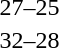<table style="text-align:center">
<tr>
<th width=200></th>
<th width=100></th>
<th width=200></th>
</tr>
<tr>
<td align=right><strong></strong></td>
<td>27–25</td>
<td align=left></td>
</tr>
<tr>
<td align=right><strong></strong></td>
<td>32–28</td>
<td align=left></td>
</tr>
<tr>
</tr>
</table>
